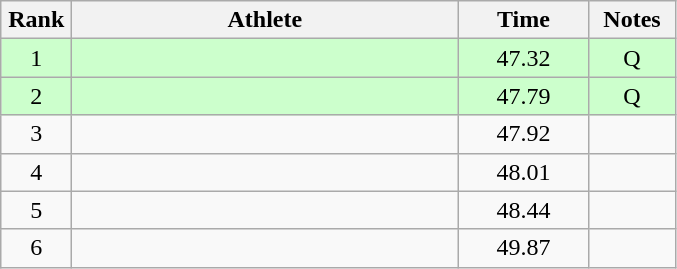<table class="wikitable" style="text-align:center">
<tr>
<th width=40>Rank</th>
<th width=250>Athlete</th>
<th width=80>Time</th>
<th width=50>Notes</th>
</tr>
<tr bgcolor="ccffcc">
<td>1</td>
<td align=left></td>
<td>47.32</td>
<td>Q</td>
</tr>
<tr bgcolor="ccffcc">
<td>2</td>
<td align=left></td>
<td>47.79</td>
<td>Q</td>
</tr>
<tr>
<td>3</td>
<td align=left></td>
<td>47.92</td>
<td></td>
</tr>
<tr>
<td>4</td>
<td align=left></td>
<td>48.01</td>
<td></td>
</tr>
<tr>
<td>5</td>
<td align=left></td>
<td>48.44</td>
<td></td>
</tr>
<tr>
<td>6</td>
<td align=left></td>
<td>49.87</td>
<td></td>
</tr>
</table>
